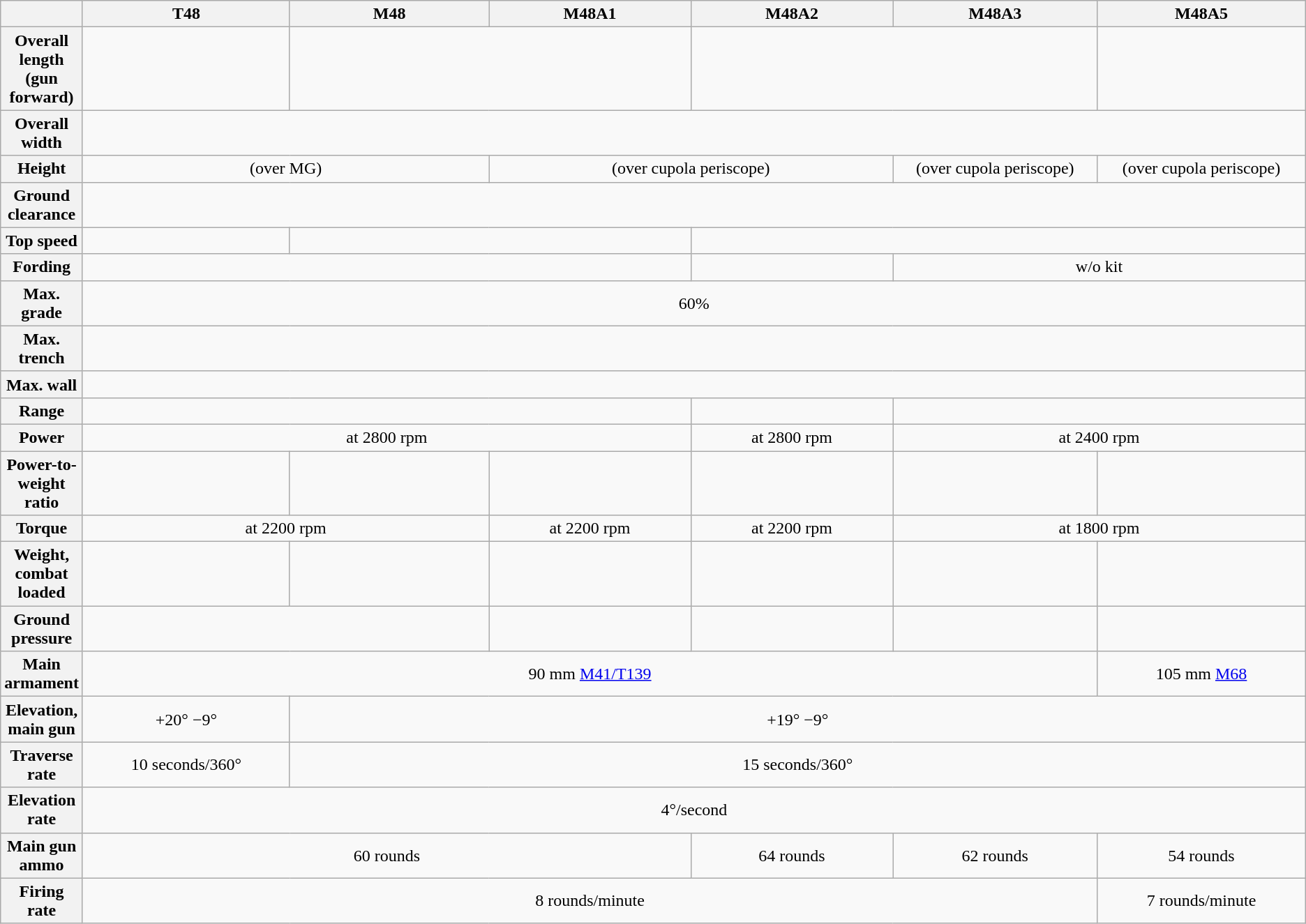<table class="wikitable" style="text-align:center;">
<tr>
<th></th>
<th style="width:13em;">T48</th>
<th style="width:13em;">M48</th>
<th style="width:13em;">M48A1</th>
<th style="width:13em;">M48A2</th>
<th style="width:13em;">M48A3</th>
<th style="width:13em;">M48A5</th>
</tr>
<tr>
<th>Overall length (gun forward)</th>
<td></td>
<td colspan="2"></td>
<td colspan="2"></td>
<td></td>
</tr>
<tr>
<th>Overall width</th>
<td colspan="6"></td>
</tr>
<tr>
<th>Height</th>
<td colspan="2"> (over MG)</td>
<td colspan="2"> (over cupola periscope)</td>
<td> (over cupola periscope)</td>
<td> (over cupola periscope)</td>
</tr>
<tr>
<th>Ground clearance</th>
<td colspan="6"></td>
</tr>
<tr>
<th>Top speed</th>
<td></td>
<td colspan="2"></td>
<td colspan="3"></td>
</tr>
<tr>
<th>Fording</th>
<td colspan="3"></td>
<td></td>
<td colspan="2"> w/o kit</td>
</tr>
<tr>
<th>Max. grade</th>
<td colspan="6">60%</td>
</tr>
<tr>
<th>Max. trench</th>
<td colspan="6"></td>
</tr>
<tr>
<th>Max. wall</th>
<td colspan="6"></td>
</tr>
<tr>
<th>Range</th>
<td colspan="3"></td>
<td></td>
<td colspan="2"></td>
</tr>
<tr>
<th>Power</th>
<td colspan="3"> at 2800 rpm</td>
<td> at 2800 rpm</td>
<td colspan="2"> at 2400 rpm</td>
</tr>
<tr>
<th>Power-to-weight ratio</th>
<td></td>
<td></td>
<td></td>
<td></td>
<td></td>
<td></td>
</tr>
<tr>
<th>Torque</th>
<td colspan="2"> at 2200 rpm</td>
<td> at 2200 rpm</td>
<td> at 2200 rpm</td>
<td colspan="2"> at 1800 rpm</td>
</tr>
<tr>
<th>Weight, combat loaded</th>
<td></td>
<td></td>
<td></td>
<td></td>
<td></td>
<td></td>
</tr>
<tr>
<th>Ground pressure</th>
<td colspan="2"></td>
<td></td>
<td></td>
<td></td>
<td></td>
</tr>
<tr>
<th>Main armament</th>
<td colspan="5">90 mm <a href='#'>M41/T139</a></td>
<td>105 mm <a href='#'>M68</a></td>
</tr>
<tr>
<th>Elevation, main gun</th>
<td>+20° −9°</td>
<td colspan="5">+19° −9°</td>
</tr>
<tr>
<th>Traverse rate</th>
<td>10 seconds/360°</td>
<td colspan="5">15 seconds/360°</td>
</tr>
<tr>
<th>Elevation rate</th>
<td colspan="6">4°/second</td>
</tr>
<tr>
<th>Main gun ammo</th>
<td colspan="3">60 rounds</td>
<td>64 rounds</td>
<td>62 rounds</td>
<td>54 rounds</td>
</tr>
<tr>
<th>Firing rate</th>
<td colspan="5">8 rounds/minute</td>
<td>7 rounds/minute</td>
</tr>
</table>
